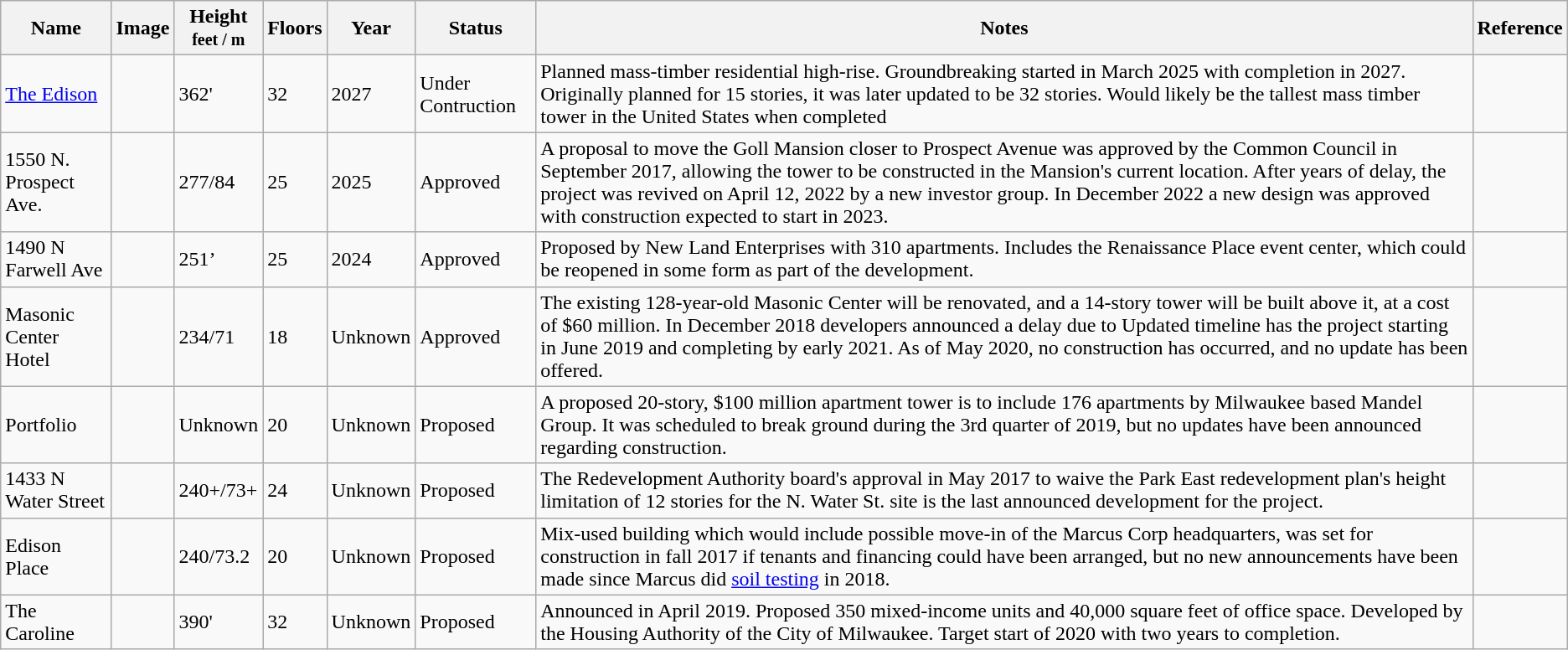<table class="wikitable sortable">
<tr>
<th>Name</th>
<th>Image</th>
<th>Height<br><small>feet / m</small></th>
<th>Floors</th>
<th>Year</th>
<th>Status</th>
<th class="unsortable">Notes</th>
<th class="unsortable">Reference</th>
</tr>
<tr>
<td><a href='#'>The Edison</a></td>
<td></td>
<td>362'</td>
<td>32</td>
<td>2027</td>
<td>Under Contruction</td>
<td>Planned mass-timber residential high-rise. Groundbreaking started in March 2025 with completion in 2027. Originally planned for 15 stories, it was later updated to be 32 stories. Would likely be the tallest mass timber tower in the United States when completed</td>
<td style="text-align:center;"></td>
</tr>
<tr>
<td>1550 N. Prospect Ave.</td>
<td></td>
<td>277/84</td>
<td>25</td>
<td>2025</td>
<td>Approved</td>
<td>A proposal to move the Goll Mansion closer to Prospect Avenue was approved by the Common Council in September 2017, allowing the tower to be constructed in the Mansion's current location. After years of delay, the project was revived on April 12, 2022 by a new investor group.  In December 2022 a new design was approved with construction expected to start in 2023.</td>
<td style="text-align:center;"><br></td>
</tr>
<tr>
<td>1490 N Farwell Ave</td>
<td></td>
<td>251’</td>
<td>25</td>
<td>2024</td>
<td>Approved</td>
<td>Proposed by New Land Enterprises with 310 apartments.  Includes the Renaissance Place event center, which could be reopened in some form as part of the development.</td>
<td></td>
</tr>
<tr>
<td>Masonic Center Hotel</td>
<td></td>
<td>234/71</td>
<td>18</td>
<td>Unknown</td>
<td>Approved</td>
<td>The existing 128-year-old Masonic Center will be renovated, and a 14-story tower will be built above it, at a cost of $60 million. In December 2018 developers announced a delay due to Updated timeline has the project starting in June 2019 and completing by early 2021. As of May 2020, no construction has occurred, and no update has been offered.</td>
<td style=" text-align:center;"></td>
</tr>
<tr>
<td>Portfolio</td>
<td></td>
<td>Unknown</td>
<td>20</td>
<td>Unknown</td>
<td>Proposed</td>
<td>A proposed 20-story, $100 million apartment tower is to include 176 apartments by Milwaukee based Mandel Group. It was scheduled to break ground during the 3rd quarter of 2019, but no updates have been announced regarding construction.</td>
<td style="text-align:center;"></td>
</tr>
<tr>
<td>1433 N Water Street</td>
<td></td>
<td>240+/73+</td>
<td>24</td>
<td>Unknown</td>
<td>Proposed</td>
<td>The Redevelopment Authority board's approval in May 2017 to waive the Park East redevelopment plan's height limitation of 12 stories for the N. Water St. site is the last announced development for the project.</td>
<td style="text-align:center;"></td>
</tr>
<tr>
<td>Edison Place</td>
<td></td>
<td>240/73.2</td>
<td>20</td>
<td>Unknown</td>
<td>Proposed</td>
<td>Mix-used building which would include possible move-in of the Marcus Corp headquarters, was set for construction in fall 2017 if tenants and financing could have been arranged, but no new announcements have been made since Marcus did <a href='#'>soil testing</a> in 2018.</td>
<td style="text-align:center;"></td>
</tr>
<tr>
<td>The Caroline</td>
<td></td>
<td>390'</td>
<td>32</td>
<td>Unknown</td>
<td>Proposed</td>
<td>Announced in April 2019.  Proposed 350 mixed-income units and 40,000 square feet of office space. Developed by the Housing Authority of the City of Milwaukee. Target start of 2020 with two years to completion.</td>
<td style="text-align:center;"></td>
</tr>
</table>
